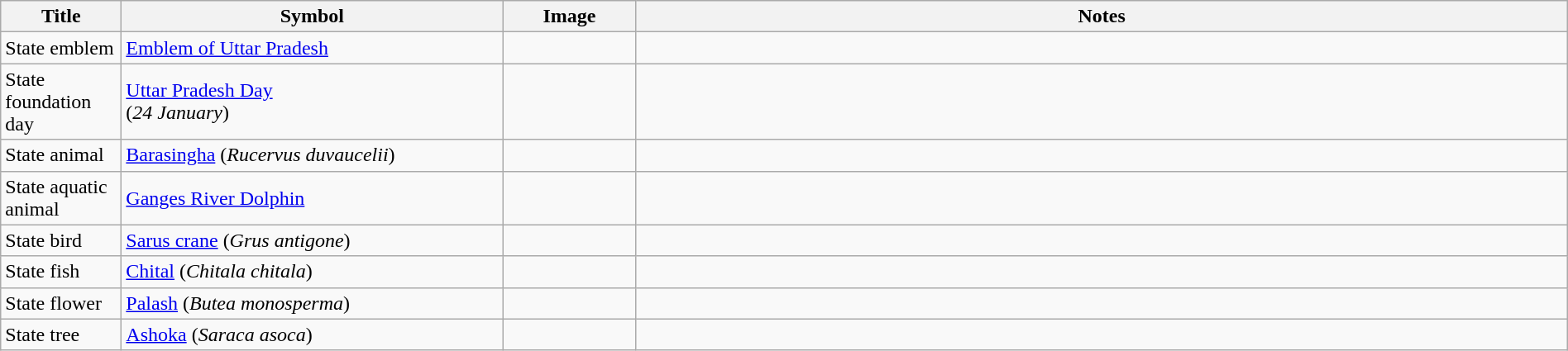<table class="wikitable" style="width: 100%;">
<tr>
<th width=90>Title</th>
<th style="width:300px;">Symbol</th>
<th width=100>Image</th>
<th>Notes</th>
</tr>
<tr>
<td>State emblem</td>
<td><a href='#'>Emblem of Uttar Pradesh</a></td>
<td style="text-align:center;"></td>
<td></td>
</tr>
<tr>
<td>State foundation day</td>
<td><a href='#'>Uttar Pradesh Day</a> <br> (<em>24 January</em>)</td>
<td style="text-align:center;"></td>
<td></td>
</tr>
<tr>
<td>State animal</td>
<td><a href='#'>Barasingha</a> (<em>Rucervus duvaucelii</em>)</td>
<td align=center></td>
<td></td>
</tr>
<tr>
<td>State aquatic animal</td>
<td><a href='#'>Ganges River Dolphin</a></td>
<td align=center></td>
<td></td>
</tr>
<tr>
<td>State bird</td>
<td><a href='#'>Sarus crane</a> (<em>Grus antigone</em>)</td>
<td align=center></td>
<td></td>
</tr>
<tr>
<td>State fish</td>
<td><a href='#'>Chital</a> (<em>Chitala chitala</em>)</td>
<td align=center></td>
<td></td>
</tr>
<tr>
<td>State flower</td>
<td><a href='#'>Palash</a> (<em>Butea monosperma</em>)</td>
<td align=center></td>
<td></td>
</tr>
<tr>
<td>State tree</td>
<td><a href='#'>Ashoka</a> (<em>Saraca asoca</em>)</td>
<td align=center></td>
<td></td>
</tr>
</table>
